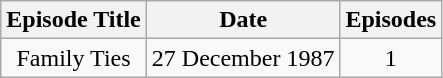<table class="wikitable" style="text-align:center;">
<tr>
<th>Episode Title</th>
<th>Date</th>
<th>Episodes</th>
</tr>
<tr>
<td>Family Ties</td>
<td>27 December 1987</td>
<td>1</td>
</tr>
</table>
